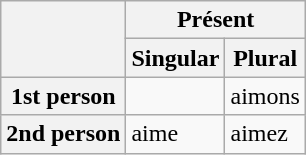<table class="wikitable">
<tr>
<th rowspan="2"></th>
<th colspan="2">Présent</th>
</tr>
<tr>
<th>Singular</th>
<th>Plural</th>
</tr>
<tr>
<th>1st person</th>
<td></td>
<td>aimons</td>
</tr>
<tr>
<th>2nd person</th>
<td>aime</td>
<td>aimez</td>
</tr>
</table>
